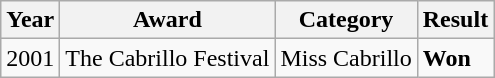<table class="wikitable">
<tr>
<th>Year</th>
<th>Award</th>
<th>Category</th>
<th>Result</th>
</tr>
<tr>
<td>2001</td>
<td>The Cabrillo Festival</td>
<td>Miss Cabrillo</td>
<td><strong>Won</strong></td>
</tr>
</table>
